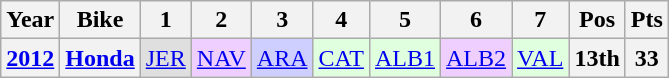<table class="wikitable" style="text-align:center">
<tr>
<th>Year</th>
<th>Bike</th>
<th>1</th>
<th>2</th>
<th>3</th>
<th>4</th>
<th>5</th>
<th>6</th>
<th>7</th>
<th>Pos</th>
<th>Pts</th>
</tr>
<tr>
<th><a href='#'>2012</a></th>
<th><a href='#'>Honda</a></th>
<td style="background:#dfdfdf;"><a href='#'>JER</a><br></td>
<td style="background:#efcfff;"><a href='#'>NAV</a><br></td>
<td style="background:#cfcfff;"><a href='#'>ARA</a><br></td>
<td style="background:#dfffdf;"><a href='#'>CAT</a><br></td>
<td style="background:#dfffdf;"><a href='#'>ALB1</a><br></td>
<td style="background:#efcfff;"><a href='#'>ALB2</a><br></td>
<td style="background:#dfffdf;"><a href='#'>VAL</a><br></td>
<th>13th</th>
<th>33</th>
</tr>
</table>
